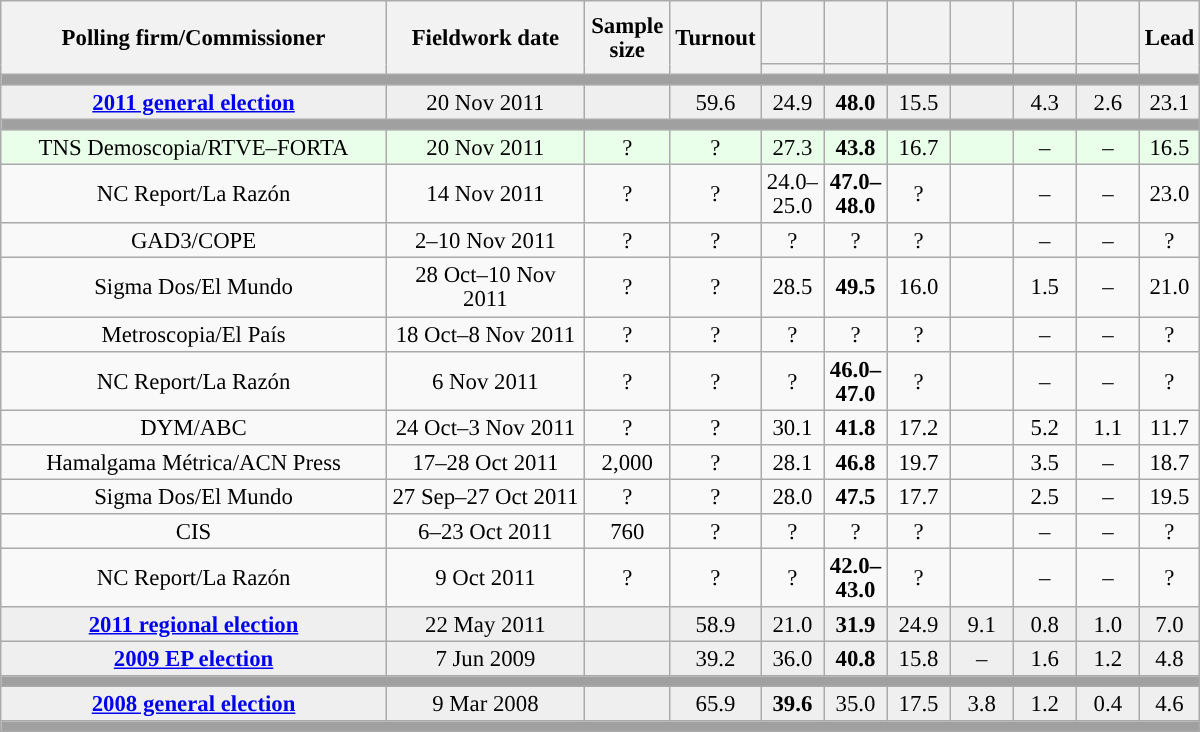<table class="wikitable collapsible collapsed" style="text-align:center; font-size:95%; line-height:16px;">
<tr style="height:42px;">
<th style="width:250px;" rowspan="2">Polling firm/Commissioner</th>
<th style="width:125px;" rowspan="2">Fieldwork date</th>
<th style="width:50px;" rowspan="2">Sample size</th>
<th style="width:45px;" rowspan="2">Turnout</th>
<th style="width:35px;"></th>
<th style="width:35px;"></th>
<th style="width:35px;"></th>
<th style="width:35px;"></th>
<th style="width:35px;"></th>
<th style="width:35px;"></th>
<th style="width:30px;" rowspan="2">Lead</th>
</tr>
<tr>
<th style="color:inherit;background:"></th>
<th style="color:inherit;background:"></th>
<th style="color:inherit;background:"></th>
<th style="color:inherit;background:"></th>
<th style="color:inherit;background:"></th>
<th style="color:inherit;background:"></th>
</tr>
<tr>
<td colspan="11" style="background:#A0A0A0"></td>
</tr>
<tr style="background:#EFEFEF;">
<td><strong><a href='#'>2011 general election</a></strong></td>
<td>20 Nov 2011</td>
<td></td>
<td>59.6</td>
<td>24.9<br></td>
<td><strong>48.0</strong><br></td>
<td>15.5<br></td>
<td></td>
<td>4.3<br></td>
<td>2.6<br></td>
<td style="background:">23.1</td>
</tr>
<tr>
<td colspan="11" style="background:#A0A0A0"></td>
</tr>
<tr style="background:#EAFFEA;">
<td>TNS Demoscopia/RTVE–FORTA</td>
<td>20 Nov 2011</td>
<td>?</td>
<td>?</td>
<td>27.3<br></td>
<td><strong>43.8</strong><br></td>
<td>16.7<br></td>
<td></td>
<td>–</td>
<td>–</td>
<td style="background:">16.5</td>
</tr>
<tr>
<td>NC Report/La Razón</td>
<td>14 Nov 2011</td>
<td>?</td>
<td>?</td>
<td>24.0–<br>25.0<br></td>
<td><strong>47.0–<br>48.0</strong><br></td>
<td>?<br></td>
<td></td>
<td>–</td>
<td>–</td>
<td style="background:">23.0</td>
</tr>
<tr>
<td>GAD3/COPE</td>
<td>2–10 Nov 2011</td>
<td>?</td>
<td>?</td>
<td>?<br></td>
<td>?<br></td>
<td>?<br></td>
<td></td>
<td>–</td>
<td>–</td>
<td style="background:">?</td>
</tr>
<tr>
<td>Sigma Dos/El Mundo</td>
<td>28 Oct–10 Nov 2011</td>
<td>?</td>
<td>?</td>
<td>28.5<br></td>
<td><strong>49.5</strong><br></td>
<td>16.0<br></td>
<td></td>
<td>1.5<br></td>
<td>–</td>
<td style="background:">21.0</td>
</tr>
<tr>
<td>Metroscopia/El País</td>
<td>18 Oct–8 Nov 2011</td>
<td>?</td>
<td>?</td>
<td>?<br></td>
<td>?<br></td>
<td>?<br></td>
<td></td>
<td>–</td>
<td>–</td>
<td style="background:">?</td>
</tr>
<tr>
<td>NC Report/La Razón</td>
<td>6 Nov 2011</td>
<td>?</td>
<td>?</td>
<td>?<br></td>
<td><strong>46.0–<br>47.0</strong><br></td>
<td>?<br></td>
<td></td>
<td>–</td>
<td>–</td>
<td style="background:">?</td>
</tr>
<tr>
<td>DYM/ABC</td>
<td>24 Oct–3 Nov 2011</td>
<td>?</td>
<td>?</td>
<td>30.1<br></td>
<td><strong>41.8</strong><br></td>
<td>17.2<br></td>
<td></td>
<td>5.2<br></td>
<td>1.1<br></td>
<td style="background:">11.7</td>
</tr>
<tr>
<td>Hamalgama Métrica/ACN Press</td>
<td>17–28 Oct 2011</td>
<td>2,000</td>
<td>?</td>
<td>28.1<br></td>
<td><strong>46.8</strong><br></td>
<td>19.7<br></td>
<td></td>
<td>3.5<br></td>
<td>–</td>
<td style="background:">18.7</td>
</tr>
<tr>
<td>Sigma Dos/El Mundo</td>
<td>27 Sep–27 Oct 2011</td>
<td>?</td>
<td>?</td>
<td>28.0<br></td>
<td><strong>47.5</strong><br></td>
<td>17.7<br></td>
<td></td>
<td>2.5<br></td>
<td>–</td>
<td style="background:">19.5</td>
</tr>
<tr>
<td>CIS</td>
<td>6–23 Oct 2011</td>
<td>760</td>
<td>?</td>
<td>?<br></td>
<td>?<br></td>
<td>?<br></td>
<td></td>
<td>–</td>
<td>–</td>
<td style="background:">?</td>
</tr>
<tr>
<td>NC Report/La Razón</td>
<td>9 Oct 2011</td>
<td>?</td>
<td>?</td>
<td>?<br></td>
<td><strong>42.0–<br>43.0</strong><br></td>
<td>?<br></td>
<td></td>
<td>–</td>
<td>–</td>
<td style="background:">?</td>
</tr>
<tr style="background:#EFEFEF;">
<td><strong><a href='#'>2011 regional election</a></strong></td>
<td>22 May 2011</td>
<td></td>
<td>58.9</td>
<td>21.0<br></td>
<td><strong>31.9</strong><br></td>
<td>24.9<br></td>
<td>9.1<br></td>
<td>0.8<br></td>
<td>1.0<br></td>
<td style="background:">7.0</td>
</tr>
<tr style="background:#EFEFEF;">
<td><strong><a href='#'>2009 EP election</a></strong></td>
<td>7 Jun 2009</td>
<td></td>
<td>39.2</td>
<td>36.0<br></td>
<td><strong>40.8</strong><br></td>
<td>15.8<br></td>
<td>–</td>
<td>1.6<br></td>
<td>1.2<br></td>
<td style="background:">4.8</td>
</tr>
<tr>
<td colspan="11" style="background:#A0A0A0"></td>
</tr>
<tr style="background:#EFEFEF;">
<td><strong><a href='#'>2008 general election</a></strong></td>
<td>9 Mar 2008</td>
<td></td>
<td>65.9</td>
<td><strong>39.6</strong><br></td>
<td>35.0<br></td>
<td>17.5<br></td>
<td>3.8<br></td>
<td>1.2<br></td>
<td>0.4<br></td>
<td style="background:">4.6</td>
</tr>
<tr>
<td colspan="11" style="background:#A0A0A0"></td>
</tr>
</table>
